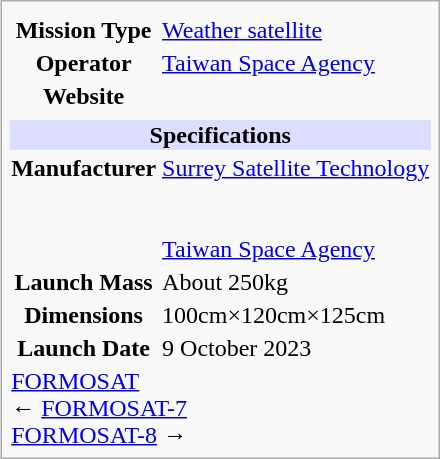<table class="infobox">
<tr>
<td colspan="2" class="infobox-full-data" style=""><templatestyles src="Module:Infobox/styles.css"></templatestyles></td>
</tr>
<tr>
<th class="infobox-label" scope="row" style="white-space: nowrap;;">Mission Type</th>
<td class="infobox-data" style=""><a href='#'>Weather satellite</a></td>
</tr>
<tr>
<th class="infobox-label" scope="row" style="white-space: nowrap;;">Operator</th>
<td class="infobox-data" style=""><a href='#'>Taiwan Space Agency</a></td>
</tr>
<tr>
<th class="infobox-label" scope="row" style="white-space: nowrap;;">Website</th>
<td class="infobox-data" style=""></td>
</tr>
<tr style="display:none">
<td colspan="2"></td>
</tr>
<tr>
<td colspan="2" class="infobox-full-data" style=""><templatestyles src="Module:Infobox/styles.css"></templatestyles></td>
</tr>
<tr>
<th colspan="2" class="infobox-header" style="background: #ddf;;">Specifications</th>
</tr>
<tr>
<th class="infobox-label" scope="row" style="white-space: nowrap;;">Manufacturer</th>
<td class="infobox-data" style=""><a href='#'>Surrey Satellite Technology</a><br><br><br><a href='#'>Taiwan Space Agency</a><small></small></td>
</tr>
<tr>
<th class="infobox-label" scope="row" style="white-space: nowrap;;">Launch Mass</th>
<td class="infobox-data" style="">About 250kg</td>
</tr>
<tr>
<th class="infobox-label" scope="row" style="white-space: nowrap;;">Dimensions</th>
<td class="infobox-data" style="">100cm×120cm×125cm</td>
</tr>
<tr style="display:none">
<td colspan="2"></td>
</tr>
<tr>
<th class="infobox-label" scope="row" style="white-space: nowrap;;">Launch Date</th>
<td class="infobox-data" style="">9 October 2023</td>
</tr>
<tr style="display:none">
<td colspan="2"></td>
</tr>
<tr>
<td colspan="2" class="infobox-below"><div><a href='#'>FORMOSAT</a><div>← <a href='#'>FORMOSAT-7</a></div><div><a href='#'>FORMOSAT-8</a> →</div></div></td>
</tr>
</table>
